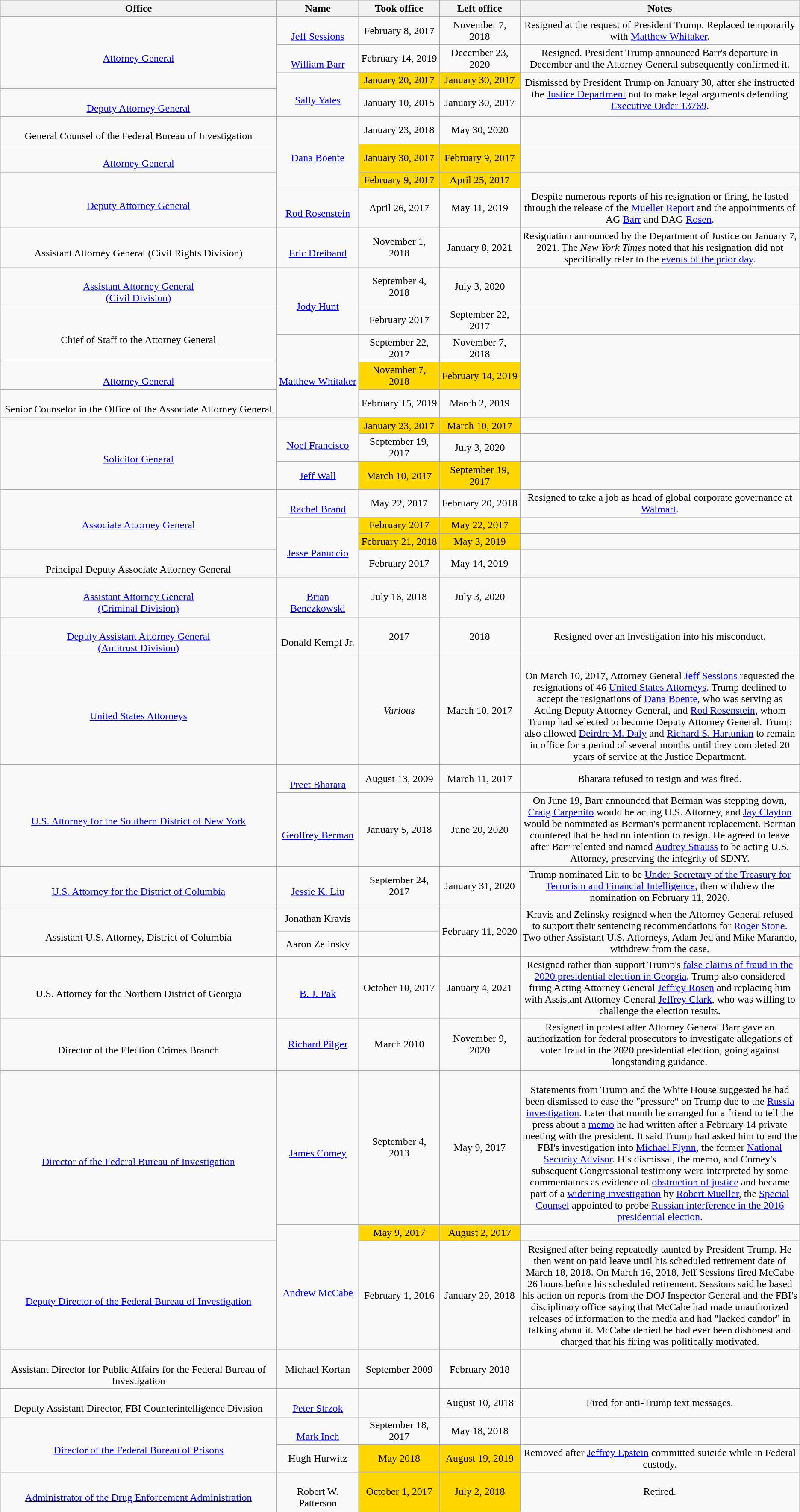<table class="wikitable sortable" style="text-align:center">
<tr>
<th data-sort-type="text">Office</th>
<th data-sort-type="text">Name</th>
<th data-sort-type="date">Took office</th>
<th data-sort-type="date">Left office</th>
<th width="35%">Notes</th>
</tr>
<tr>
<td rowspan="3"><br><a href='#'>Attorney General</a></td>
<td><br><a href='#'>Jeff Sessions</a></td>
<td>February 8, 2017</td>
<td>November 7, 2018</td>
<td>Resigned at the request of President Trump. Replaced temporarily with <a href='#'>Matthew Whitaker</a>.</td>
</tr>
<tr>
<td><br><a href='#'>William Barr</a></td>
<td>February 14, 2019</td>
<td>December 23, 2020</td>
<td>Resigned. President Trump announced Barr's departure in December and the Attorney General subsequently confirmed it.</td>
</tr>
<tr>
<td rowspan="2"><br><a href='#'>Sally Yates</a></td>
<td style="background:gold">January 20, 2017</td>
<td style="background:gold">January 30, 2017</td>
<td rowspan="2">Dismissed by President Trump on January 30, after she instructed the <a href='#'>Justice Department</a> not to make legal arguments defending <a href='#'>Executive Order 13769</a>.</td>
</tr>
<tr>
<td><br><a href='#'>Deputy Attorney General</a></td>
<td>January 10, 2015</td>
<td>January 30, 2017</td>
</tr>
<tr>
<td><br>General Counsel of the Federal Bureau of Investigation</td>
<td rowspan="3"><br><a href='#'>Dana Boente</a></td>
<td>January 23, 2018</td>
<td>May 30, 2020</td>
<td></td>
</tr>
<tr>
<td><br><a href='#'>Attorney General</a></td>
<td style="background:gold">January 30, 2017</td>
<td style="background:gold">February 9, 2017</td>
<td></td>
</tr>
<tr>
<td rowspan="2"><br><a href='#'>Deputy Attorney General</a></td>
<td style="background:gold">February 9, 2017</td>
<td style="background:gold">April 25, 2017</td>
<td></td>
</tr>
<tr>
<td><br><a href='#'>Rod Rosenstein</a></td>
<td>April 26, 2017</td>
<td>May 11, 2019</td>
<td>Despite numerous reports of his resignation or firing, he lasted through the release of the <a href='#'>Mueller Report</a> and the appointments of AG <a href='#'>Barr</a> and DAG <a href='#'>Rosen</a>.</td>
</tr>
<tr>
<td><br>Assistant Attorney General (Civil Rights Division)</td>
<td><br><a href='#'>Eric Dreiband</a></td>
<td>November 1, 2018</td>
<td>January 8, 2021</td>
<td>Resignation announced by the Department of Justice on January 7, 2021. The <em>New York Times</em> noted that his resignation did not specifically refer to the <a href='#'>events of the prior day</a>.</td>
</tr>
<tr>
<td><br><a href='#'>Assistant Attorney General<br>(Civil Division)</a></td>
<td rowspan="2"><br><a href='#'>Jody Hunt</a></td>
<td>September 4, 2018</td>
<td>July 3, 2020</td>
<td></td>
</tr>
<tr>
<td rowspan="2"><br>Chief of Staff to the Attorney General</td>
<td>February 2017</td>
<td>September 22, 2017</td>
<td></td>
</tr>
<tr>
<td rowspan="3"><br><a href='#'>Matthew Whitaker</a></td>
<td>September 22, 2017</td>
<td>November 7, 2018</td>
<td rowspan="3"></td>
</tr>
<tr>
<td><br><a href='#'>Attorney General</a></td>
<td style="background:gold">November 7, 2018</td>
<td style="background:gold">February 14, 2019</td>
</tr>
<tr>
<td><br>Senior Counselor in the Office of the Associate Attorney General</td>
<td>February 15, 2019</td>
<td>March 2, 2019</td>
</tr>
<tr>
<td rowspan="3"><br><a href='#'>Solicitor General</a></td>
<td rowspan="2"><br><a href='#'>Noel Francisco</a></td>
<td style="background:gold">January 23, 2017</td>
<td style="background:gold">March 10, 2017</td>
<td></td>
</tr>
<tr>
<td>September 19, 2017</td>
<td>July 3, 2020</td>
<td></td>
</tr>
<tr>
<td><a href='#'>Jeff Wall</a></td>
<td style="background:gold">March 10, 2017</td>
<td style="background:gold">September 19, 2017</td>
<td></td>
</tr>
<tr>
<td rowspan="3"><br><a href='#'>Associate Attorney General</a></td>
<td><br><a href='#'>Rachel Brand</a></td>
<td>May 22, 2017</td>
<td>February 20, 2018</td>
<td>Resigned to take a job as head of global corporate governance at <a href='#'>Walmart</a>.</td>
</tr>
<tr>
<td rowspan="3"><br><a href='#'>Jesse Panuccio</a></td>
<td style="background:gold">February 2017</td>
<td style="background:gold">May 22, 2017</td>
<td></td>
</tr>
<tr>
<td style="background:gold">February 21, 2018</td>
<td style="background:gold">May 3, 2019</td>
</tr>
<tr>
<td><br>Principal Deputy Associate Attorney General</td>
<td>February 2017</td>
<td>May 14, 2019</td>
<td></td>
</tr>
<tr>
<td><br><a href='#'>Assistant Attorney General<br>(Criminal Division)</a></td>
<td><br><a href='#'>Brian Benczkowski</a></td>
<td>July 16, 2018</td>
<td>July 3, 2020</td>
<td></td>
</tr>
<tr>
<td><br><a href='#'>Deputy Assistant Attorney General<br>(Antitrust Division)</a></td>
<td><br>Donald Kempf Jr.</td>
<td>2017</td>
<td>2018</td>
<td>Resigned over an investigation into his misconduct.</td>
</tr>
<tr>
<td><br><a href='#'>United States Attorneys</a></td>
<td></td>
<td><em>Various</em></td>
<td>March 10, 2017</td>
<td><br>On March 10, 2017, Attorney General <a href='#'>Jeff Sessions</a> requested the resignations of 46 <a href='#'>United States Attorneys</a>. Trump declined to accept the resignations of <a href='#'>Dana Boente</a>, who was serving as Acting Deputy Attorney General, and <a href='#'>Rod Rosenstein</a>, whom Trump had selected to become Deputy Attorney General. Trump also allowed <a href='#'>Deirdre M. Daly</a> and <a href='#'>Richard S. Hartunian</a> to remain in office for a period of several months until they completed 20 years of service at the Justice Department.</td>
</tr>
<tr>
<td rowspan="2"><br><a href='#'>U.S. Attorney for the Southern District of New York</a></td>
<td><br><a href='#'>Preet Bharara</a></td>
<td>August 13, 2009</td>
<td>March 11, 2017</td>
<td>Bharara refused to resign and was fired.</td>
</tr>
<tr>
<td><br><a href='#'>Geoffrey Berman</a></td>
<td>January 5, 2018</td>
<td>June 20, 2020</td>
<td>On June 19, Barr announced that Berman was stepping down, <a href='#'>Craig Carpenito</a> would be acting U.S. Attorney, and <a href='#'>Jay Clayton</a> would be nominated as Berman's permanent replacement. Berman countered that he had no intention to resign. He agreed to leave after Barr relented and named <a href='#'>Audrey Strauss</a> to be acting U.S. Attorney, preserving the integrity of SDNY.</td>
</tr>
<tr>
<td><br><a href='#'>U.S. Attorney for the District of Columbia</a></td>
<td><br><a href='#'>Jessie K. Liu</a></td>
<td>September 24, 2017</td>
<td>January 31, 2020</td>
<td>Trump nominated Liu to be <a href='#'>Under Secretary of the Treasury for Terrorism and Financial Intelligence</a>, then withdrew the nomination on February 11, 2020.</td>
</tr>
<tr>
<td rowspan="2"><br>Assistant U.S. Attorney, District of Columbia</td>
<td>Jonathan Kravis</td>
<td></td>
<td rowspan="2">February 11, 2020</td>
<td rowspan="2">Kravis and Zelinsky resigned when the Attorney General refused to support their sentencing recommendations for <a href='#'>Roger Stone</a>. Two other Assistant U.S. Attorneys, Adam Jed and Mike Marando, withdrew from the case.</td>
</tr>
<tr>
<td>Aaron Zelinsky</td>
<td></td>
</tr>
<tr>
<td><br>U.S. Attorney for the Northern District of Georgia</td>
<td><br><a href='#'>B. J. Pak</a></td>
<td>October 10, 2017</td>
<td>January 4, 2021</td>
<td>Resigned rather than support Trump's <a href='#'>false claims of fraud in the 2020 presidential election in Georgia</a>. Trump also considered firing Acting Attorney General <a href='#'>Jeffrey Rosen</a> and replacing him with Assistant Attorney General <a href='#'>Jeffrey Clark</a>, who was willing to challenge the election results.</td>
</tr>
<tr>
<td><br>Director of the Election Crimes Branch</td>
<td><a href='#'>Richard Pilger</a></td>
<td>March 2010</td>
<td>November 9, 2020</td>
<td>Resigned in protest after Attorney General Barr gave an authorization for federal prosecutors to investigate allegations of voter fraud in the 2020 presidential election, going against longstanding guidance.</td>
</tr>
<tr>
<td rowspan="2"><br><a href='#'>Director of the Federal Bureau of Investigation</a></td>
<td><br><a href='#'>James Comey</a></td>
<td>September 4, 2013</td>
<td>May 9, 2017</td>
<td><br>Statements from Trump and the White House suggested he had been dismissed to ease the "pressure" on Trump due to the <a href='#'>Russia investigation</a>. Later that month he arranged for a friend to tell the press about a <a href='#'>memo</a> he had written after a February 14 private meeting with the president. It said Trump had asked him to end the FBI's investigation into <a href='#'>Michael Flynn</a>, the former <a href='#'>National Security Advisor</a>. His dismissal, the memo, and Comey's subsequent Congressional testimony were interpreted by some commentators as evidence of <a href='#'>obstruction of justice</a> and became part of a <a href='#'>widening investigation</a> by <a href='#'>Robert Mueller</a>, the <a href='#'>Special Counsel</a> appointed to probe <a href='#'>Russian interference in the 2016 presidential election</a>.</td>
</tr>
<tr>
<td rowspan="2"><br><a href='#'>Andrew McCabe</a></td>
<td style="background:gold">May 9, 2017</td>
<td style="background:gold">August 2, 2017</td>
<td></td>
</tr>
<tr>
<td><br><a href='#'>Deputy Director of the Federal Bureau of Investigation</a></td>
<td>February 1, 2016</td>
<td>January 29, 2018</td>
<td>Resigned after being repeatedly taunted by President Trump. He then went on paid leave until his scheduled retirement date of March 18, 2018. On March 16, 2018, Jeff Sessions fired McCabe 26 hours before his scheduled retirement. Sessions said he based his action on reports from the DOJ Inspector General and the FBI's disciplinary office saying that McCabe had made unauthorized releases of information to the media and had "lacked candor" in talking about it. McCabe denied he had ever been dishonest and charged that his firing was politically motivated.</td>
</tr>
<tr>
<td><br>Assistant Director for Public Affairs for the Federal Bureau of Investigation</td>
<td>Michael Kortan</td>
<td>September 2009</td>
<td>February 2018</td>
<td></td>
</tr>
<tr>
<td><br>Deputy Assistant Director, FBI Counterintelligence Division</td>
<td><br><a href='#'>Peter Strzok</a></td>
<td></td>
<td>August 10, 2018</td>
<td>Fired for anti-Trump text messages.</td>
</tr>
<tr>
<td rowspan="2"><br><a href='#'>Director of the Federal Bureau of Prisons</a></td>
<td><br><a href='#'>Mark Inch</a></td>
<td>September 18, 2017</td>
<td>May 18, 2018</td>
<td></td>
</tr>
<tr>
<td>Hugh Hurwitz</td>
<td style="background:gold">May 2018</td>
<td style="background:gold">August 19, 2019</td>
<td>Removed after <a href='#'>Jeffrey Epstein</a> committed suicide while in Federal custody.</td>
</tr>
<tr>
<td><br><a href='#'>Administrator of the Drug Enforcement Administration</a></td>
<td><br>Robert W. Patterson</td>
<td style="background:gold">October 1, 2017</td>
<td style="background:gold">July 2, 2018</td>
<td>Retired.</td>
</tr>
</table>
